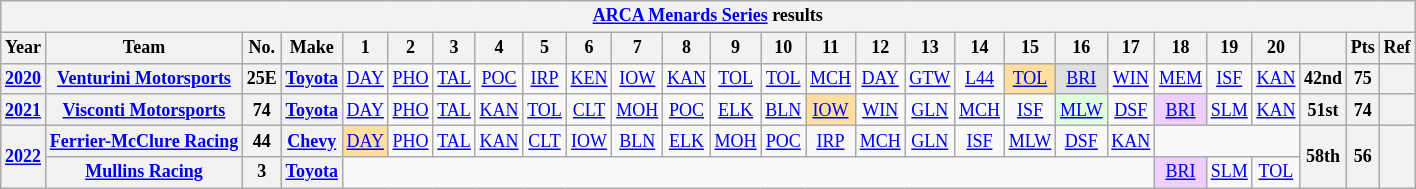<table class="wikitable" style="text-align:center; font-size:75%">
<tr>
<th colspan=27><a href='#'>ARCA Menards Series</a> results</th>
</tr>
<tr>
<th>Year</th>
<th>Team</th>
<th>No.</th>
<th>Make</th>
<th>1</th>
<th>2</th>
<th>3</th>
<th>4</th>
<th>5</th>
<th>6</th>
<th>7</th>
<th>8</th>
<th>9</th>
<th>10</th>
<th>11</th>
<th>12</th>
<th>13</th>
<th>14</th>
<th>15</th>
<th>16</th>
<th>17</th>
<th>18</th>
<th>19</th>
<th>20</th>
<th></th>
<th>Pts</th>
<th>Ref</th>
</tr>
<tr>
<th><a href='#'>2020</a></th>
<th><a href='#'>Venturini Motorsports</a></th>
<th>25E</th>
<th><a href='#'>Toyota</a></th>
<td><a href='#'>DAY</a></td>
<td><a href='#'>PHO</a></td>
<td><a href='#'>TAL</a></td>
<td><a href='#'>POC</a></td>
<td><a href='#'>IRP</a></td>
<td><a href='#'>KEN</a></td>
<td><a href='#'>IOW</a></td>
<td><a href='#'>KAN</a></td>
<td><a href='#'>TOL</a></td>
<td><a href='#'>TOL</a></td>
<td><a href='#'>MCH</a></td>
<td><a href='#'>DAY</a></td>
<td><a href='#'>GTW</a></td>
<td><a href='#'>L44</a></td>
<td style="background:#FFDF9F;"><a href='#'>TOL</a><br></td>
<td style="background:#DFDFDF;"><a href='#'>BRI</a><br></td>
<td><a href='#'>WIN</a></td>
<td><a href='#'>MEM</a></td>
<td><a href='#'>ISF</a></td>
<td><a href='#'>KAN</a></td>
<th>42nd</th>
<th>75</th>
<th></th>
</tr>
<tr>
<th><a href='#'>2021</a></th>
<th><a href='#'>Visconti Motorsports</a></th>
<th>74</th>
<th><a href='#'>Toyota</a></th>
<td><a href='#'>DAY</a></td>
<td><a href='#'>PHO</a></td>
<td><a href='#'>TAL</a></td>
<td><a href='#'>KAN</a></td>
<td><a href='#'>TOL</a></td>
<td><a href='#'>CLT</a></td>
<td><a href='#'>MOH</a></td>
<td><a href='#'>POC</a></td>
<td><a href='#'>ELK</a></td>
<td><a href='#'>BLN</a></td>
<td style="background:#FFDF9F;"><a href='#'>IOW</a><br></td>
<td><a href='#'>WIN</a></td>
<td><a href='#'>GLN</a></td>
<td><a href='#'>MCH</a></td>
<td><a href='#'>ISF</a></td>
<td style="background:#DFFFDF;"><a href='#'>MLW</a><br></td>
<td><a href='#'>DSF</a></td>
<td style="background:#EFCFFF;"><a href='#'>BRI</a><br></td>
<td><a href='#'>SLM</a></td>
<td><a href='#'>KAN</a></td>
<th>51st</th>
<th>74</th>
<th></th>
</tr>
<tr>
<th rowspan=2><a href='#'>2022</a></th>
<th><a href='#'>Ferrier-McClure Racing</a></th>
<th>44</th>
<th><a href='#'>Chevy</a></th>
<td style="background:#FFDF9F;"><a href='#'>DAY</a><br></td>
<td><a href='#'>PHO</a></td>
<td><a href='#'>TAL</a></td>
<td><a href='#'>KAN</a></td>
<td><a href='#'>CLT</a></td>
<td><a href='#'>IOW</a></td>
<td><a href='#'>BLN</a></td>
<td><a href='#'>ELK</a></td>
<td><a href='#'>MOH</a></td>
<td><a href='#'>POC</a></td>
<td><a href='#'>IRP</a></td>
<td><a href='#'>MCH</a></td>
<td><a href='#'>GLN</a></td>
<td><a href='#'>ISF</a></td>
<td><a href='#'>MLW</a></td>
<td><a href='#'>DSF</a></td>
<td><a href='#'>KAN</a></td>
<td colspan=3></td>
<th rowspan=2>58th</th>
<th rowspan=2>56</th>
<th rowspan=2></th>
</tr>
<tr>
<th><a href='#'>Mullins Racing</a></th>
<th>3</th>
<th><a href='#'>Toyota</a></th>
<td colspan=17></td>
<td style="background:#EFCFFF;"><a href='#'>BRI</a><br></td>
<td><a href='#'>SLM</a></td>
<td><a href='#'>TOL</a></td>
</tr>
</table>
